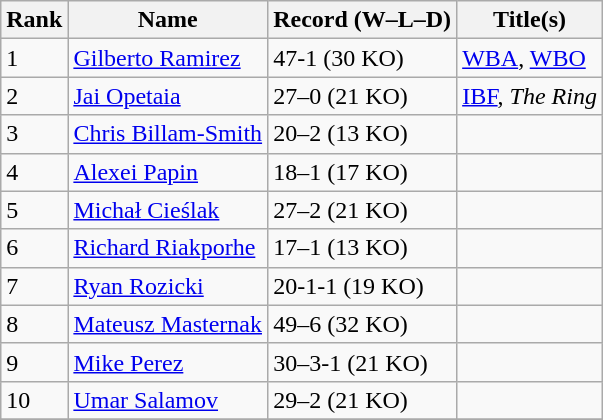<table class="wikitable">
<tr>
<th>Rank</th>
<th>Name</th>
<th>Record (W–L–D)</th>
<th>Title(s)</th>
</tr>
<tr>
<td>1</td>
<td><a href='#'>Gilberto Ramirez</a></td>
<td>47-1 (30 KO)</td>
<td><a href='#'>WBA</a>, <a href='#'>WBO</a></td>
</tr>
<tr>
<td>2</td>
<td><a href='#'>Jai Opetaia</a></td>
<td>27–0 (21 KO)</td>
<td><a href='#'>IBF</a>, <em>The Ring</em></td>
</tr>
<tr>
<td>3</td>
<td><a href='#'>Chris Billam-Smith</a></td>
<td>20–2 (13 KO)</td>
<td></td>
</tr>
<tr>
<td>4</td>
<td><a href='#'>Alexei Papin</a></td>
<td>18–1 (17 KO)</td>
<td></td>
</tr>
<tr>
<td>5</td>
<td><a href='#'>Michał Cieślak</a></td>
<td>27–2 (21 KO)</td>
<td></td>
</tr>
<tr>
<td>6</td>
<td><a href='#'>Richard Riakporhe</a></td>
<td>17–1 (13 KO)</td>
<td></td>
</tr>
<tr>
<td>7</td>
<td><a href='#'>Ryan Rozicki</a></td>
<td>20-1-1 (19 KO)</td>
<td></td>
</tr>
<tr>
<td>8</td>
<td><a href='#'>Mateusz Masternak</a></td>
<td>49–6 (32 KO)</td>
<td></td>
</tr>
<tr>
<td>9</td>
<td><a href='#'>Mike Perez</a></td>
<td>30–3-1 (21 KO)</td>
<td></td>
</tr>
<tr>
<td>10</td>
<td><a href='#'>Umar Salamov</a></td>
<td>29–2 (21 KO)</td>
<td></td>
</tr>
<tr>
</tr>
</table>
